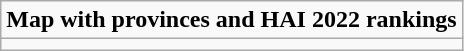<table role= "presentation" class="wikitable mw-collapsible mw-collapsed">
<tr>
<td><strong>Map with provinces and HAI 2022 rankings</strong></td>
</tr>
<tr>
<td></td>
</tr>
</table>
